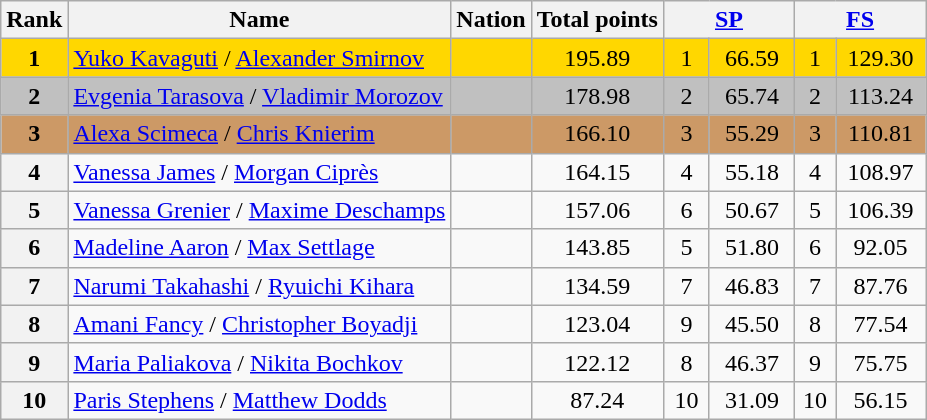<table class="wikitable sortable">
<tr>
<th>Rank</th>
<th>Name</th>
<th>Nation</th>
<th>Total points</th>
<th colspan="2" width="80px"><a href='#'>SP</a></th>
<th colspan="2" width="80px"><a href='#'>FS</a></th>
</tr>
<tr bgcolor="gold">
<td align="center"><strong>1</strong></td>
<td><a href='#'>Yuko Kavaguti</a> / <a href='#'>Alexander Smirnov</a></td>
<td></td>
<td align="center">195.89</td>
<td align="center">1</td>
<td align="center">66.59</td>
<td align="center">1</td>
<td align="center">129.30</td>
</tr>
<tr bgcolor="silver">
<td align="center"><strong>2</strong></td>
<td><a href='#'>Evgenia Tarasova</a> / <a href='#'>Vladimir Morozov</a></td>
<td></td>
<td align="center">178.98</td>
<td align="center">2</td>
<td align="center">65.74</td>
<td align="center">2</td>
<td align="center">113.24</td>
</tr>
<tr bgcolor="cc9966">
<td align="center"><strong>3</strong></td>
<td><a href='#'>Alexa Scimeca</a> / <a href='#'>Chris Knierim</a></td>
<td></td>
<td align="center">166.10</td>
<td align="center">3</td>
<td align="center">55.29</td>
<td align="center">3</td>
<td align="center">110.81</td>
</tr>
<tr>
<th>4</th>
<td><a href='#'>Vanessa James</a> / <a href='#'>Morgan Ciprès</a></td>
<td></td>
<td align="center">164.15</td>
<td align="center">4</td>
<td align="center">55.18</td>
<td align="center">4</td>
<td align="center">108.97</td>
</tr>
<tr>
<th>5</th>
<td><a href='#'>Vanessa Grenier</a> / <a href='#'>Maxime Deschamps</a></td>
<td></td>
<td align="center">157.06</td>
<td align="center">6</td>
<td align="center">50.67</td>
<td align="center">5</td>
<td align="center">106.39</td>
</tr>
<tr>
<th>6</th>
<td><a href='#'>Madeline Aaron</a> / <a href='#'>Max Settlage</a></td>
<td></td>
<td align="center">143.85</td>
<td align="center">5</td>
<td align="center">51.80</td>
<td align="center">6</td>
<td align="center">92.05</td>
</tr>
<tr>
<th>7</th>
<td><a href='#'>Narumi Takahashi</a> / <a href='#'>Ryuichi Kihara</a></td>
<td></td>
<td align="center">134.59</td>
<td align="center">7</td>
<td align="center">46.83</td>
<td align="center">7</td>
<td align="center">87.76</td>
</tr>
<tr>
<th>8</th>
<td><a href='#'>Amani Fancy</a> / <a href='#'>Christopher Boyadji</a></td>
<td></td>
<td align="center">123.04</td>
<td align="center">9</td>
<td align="center">45.50</td>
<td align="center">8</td>
<td align="center">77.54</td>
</tr>
<tr>
<th>9</th>
<td><a href='#'>Maria Paliakova</a> / <a href='#'>Nikita Bochkov</a></td>
<td></td>
<td align="center">122.12</td>
<td align="center">8</td>
<td align="center">46.37</td>
<td align="center">9</td>
<td align="center">75.75</td>
</tr>
<tr>
<th>10</th>
<td><a href='#'>Paris Stephens</a> / <a href='#'>Matthew Dodds</a></td>
<td></td>
<td align="center">87.24</td>
<td align="center">10</td>
<td align="center">31.09</td>
<td align="center">10</td>
<td align="center">56.15</td>
</tr>
</table>
